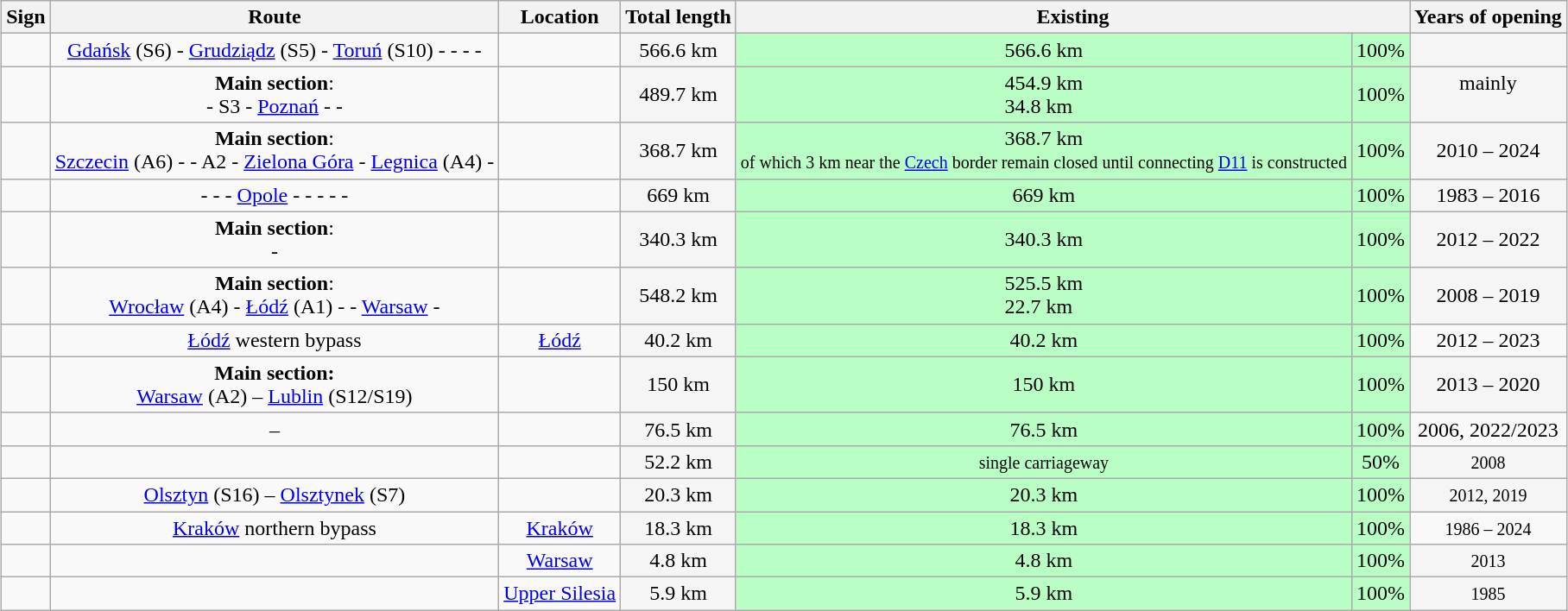<table class="wikitable" style="margin:auto; align:center; text-align:center;">
<tr>
<th>Sign</th>
<th>Route</th>
<th>Location</th>
<th>Total length</th>
<th colspan="2">Existing</th>
<th>Years of opening</th>
</tr>
<tr>
<td></td>
<td><a href='#'>Gdańsk</a> (S6) - <a href='#'>Grudziądz</a> (S5) - <a href='#'>Toruń</a> (S10) -  -  -  - </td>
<td></td>
<td bgcolor="#F5F5F5">566.6 km</td>
<td bgcolor="#B9FFC5">566.6 km</td>
<td bgcolor="#B9FFC5">100%</td>
<td bgcolor="#F5F5F5"><br></td>
</tr>
<tr>
<td><br></td>
<td><strong>Main section</strong>:<br> - S3 - <a href='#'>Poznań</a>  -  - </td>
<td></td>
<td bgcolor="#F5F5F5">489.7 km</td>
<td bgcolor="#B9FFC5"> 454.9 km<br> 34.8 km  </td>
<td bgcolor="#B9FFC5">100%</td>
<td bgcolor="#F5F5F5">mainly<br><br></td>
</tr>
<tr>
<td></td>
<td><strong>Main section</strong>:<br><a href='#'>Szczecin</a> (A6) -  - A2 - <a href='#'>Zielona Góra</a> - <a href='#'>Legnica</a> (A4) - </td>
<td></td>
<td bgcolor="#F5F5F5">368.7 km</td>
<td bgcolor="#B9FFC5">368.7 km<br><small>of which 3 km near the <a href='#'>Czech</a> border remain closed until connecting <a href='#'>D11</a> is constructed</small></td>
<td bgcolor="#B9FFC5">100%</td>
<td bgcolor="#F5F5F5">2010 – 2024<br></td>
</tr>
<tr>
<td></td>
<td> -  -  - <a href='#'>Opole</a> -  -  -  -  - </td>
<td></td>
<td bgcolor="#F5F5F5">669 km</td>
<td bgcolor="#B9FFC5">669 km<br><small> </small></td>
<td bgcolor="#B9FFC5">100%</td>
<td bgcolor="#F5F5F5">1983 – 2016</td>
</tr>
<tr>
<td></td>
<td><strong>Main section</strong>:<br> - </td>
<td></td>
<td bgcolor="#F5F5F5">340.3 km</td>
<td bgcolor="#B9FFC5">340.3 km</td>
<td bgcolor="#B9FFC5">100%</td>
<td bgcolor="#F5F5F5">2012 – 2022<br></td>
</tr>
<tr>
<td><br></td>
<td><strong>Main section</strong>:<br><a href='#'>Wrocław</a> (A4) - <a href='#'>Łódź</a> (A1) -  - <a href='#'>Warsaw</a>  - </td>
<td></td>
<td bgcolor="#F5F5F5">548.2 km</td>
<td bgcolor="#B9FFC5"> 525.5 km<br> 22.7 km  </td>
<td bgcolor="#B9FFC5">100%</td>
<td bgcolor="#F5F5F5">2008 – 2019<br></td>
</tr>
<tr>
<td></td>
<td><a href='#'>Łódź</a> western bypass </td>
<td><a href='#'>Łódź</a></td>
<td bgcolor="#F5F5F5">40.2 km</td>
<td bgcolor="#B9FFC5">40.2 km<br><small> </small></td>
<td bgcolor="#B9FFC5">100%</td>
<td>2012 – 2023</td>
</tr>
<tr>
<td></td>
<td><strong>Main section:</strong><br><a href='#'>Warsaw</a> (A2) – <a href='#'>Lublin</a> (S12/S19)</td>
<td></td>
<td bgcolor="#F5F5F5">150 km</td>
<td bgcolor="#B9FFC5">150 km</td>
<td bgcolor="#B9FFC5">100%</td>
<td bgcolor="#F5F5F5">2013 – 2020<br></td>
</tr>
<tr>
<td></td>
<td> – </td>
<td></td>
<td bgcolor="#F5F5F5">76.5 km</td>
<td bgcolor="#B9FFC5">76.5 km<br><small> </small></td>
<td bgcolor="#B9FFC5">100%</td>
<td>2006, 2022/2023<br></td>
</tr>
<tr>
<td></td>
<td></td>
<td></td>
<td bgcolor="#F5F5F5">52.2 km</td>
<td bgcolor="#B9FFC5"> <small>single carriageway</small></td>
<td bgcolor="#B9FFC5">50%</td>
<td bgcolor="#F5F5F5"><small>2008</small></td>
</tr>
<tr>
<td></td>
<td><a href='#'>Olsztyn</a> (S16) – <a href='#'>Olsztynek</a> (S7)</td>
<td></td>
<td bgcolor="#F5F5F5">20.3 km</td>
<td bgcolor="#B9FFC5">20.3 km</td>
<td bgcolor="#B9FFC5">100%</td>
<td bgcolor="#F5F5F5"><small>2012, 2019</small></td>
</tr>
<tr>
<td></td>
<td><a href='#'>Kraków</a> northern bypass </td>
<td><a href='#'>Kraków</a></td>
<td bgcolor="#F5F5F5">18.3 km</td>
<td bgcolor="#B9FFC5">18.3 km</td>
<td bgcolor="#B9FFC5">100%</td>
<td><small>1986 – 2024</small></td>
</tr>
<tr>
<td></td>
<td></td>
<td><a href='#'>Warsaw</a></td>
<td bgcolor="#F5F5F5">4.8 km</td>
<td bgcolor="#B9FFC5">4.8 km</td>
<td bgcolor="#B9FFC5">100%</td>
<td bgcolor="#F5F5F5"><small>2013</small></td>
</tr>
<tr>
<td></td>
<td></td>
<td><a href='#'>Upper Silesia</a></td>
<td bgcolor="#F5F5F5">5.9 km</td>
<td bgcolor="#B9FFC5">5.9 km</td>
<td bgcolor="#B9FFC5">100%</td>
<td bgcolor="#F5F5F5"><small>1985</small></td>
</tr>
</table>
